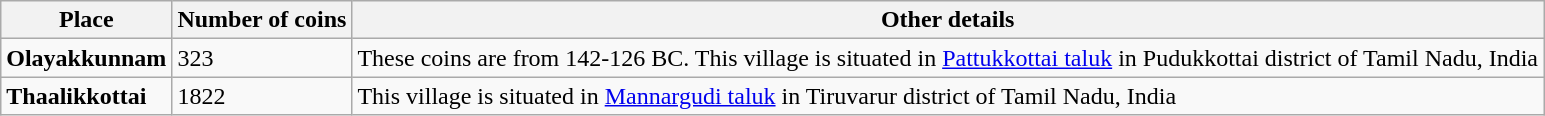<table class="wikitable">
<tr>
<th>Place</th>
<th>Number of coins</th>
<th>Other details</th>
</tr>
<tr>
<td><strong>Olayakkunnam</strong></td>
<td>323</td>
<td>These coins are from 142-126 BC. This village is situated in <a href='#'>Pattukkottai taluk</a> in Pudukkottai district of Tamil Nadu, India</td>
</tr>
<tr>
<td><strong>Thaalikkottai</strong></td>
<td>1822</td>
<td>This village is situated in <a href='#'>Mannargudi taluk</a> in Tiruvarur district of Tamil Nadu, India</td>
</tr>
</table>
